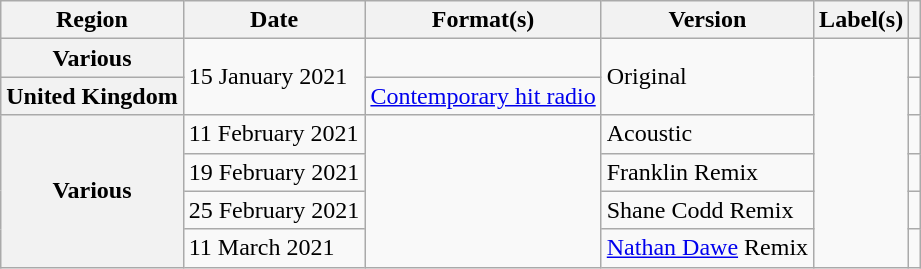<table class="wikitable plainrowheaders">
<tr>
<th scope="col">Region</th>
<th scope="col">Date</th>
<th scope="col">Format(s)</th>
<th scope="col">Version</th>
<th scope="col">Label(s)</th>
<th scope="col"></th>
</tr>
<tr>
<th scope="row">Various</th>
<td rowspan="2">15 January 2021</td>
<td></td>
<td rowspan="2">Original</td>
<td rowspan="6"></td>
<td style="text-align:center;"></td>
</tr>
<tr>
<th scope="row">United Kingdom</th>
<td rowspan="1"><a href='#'>Contemporary hit radio</a></td>
<td style="text-align:center;"></td>
</tr>
<tr>
<th rowspan="4" scope="row">Various</th>
<td>11 February 2021</td>
<td rowspan="4"></td>
<td>Acoustic</td>
<td style="text-align:center;"></td>
</tr>
<tr>
<td>19 February 2021</td>
<td>Franklin Remix</td>
<td style="text-align:center;"></td>
</tr>
<tr>
<td>25 February 2021</td>
<td>Shane Codd Remix</td>
<td style="text-align:center;"></td>
</tr>
<tr>
<td>11 March 2021</td>
<td><a href='#'>Nathan Dawe</a> Remix</td>
<td style="text-align:center;"></td>
</tr>
</table>
